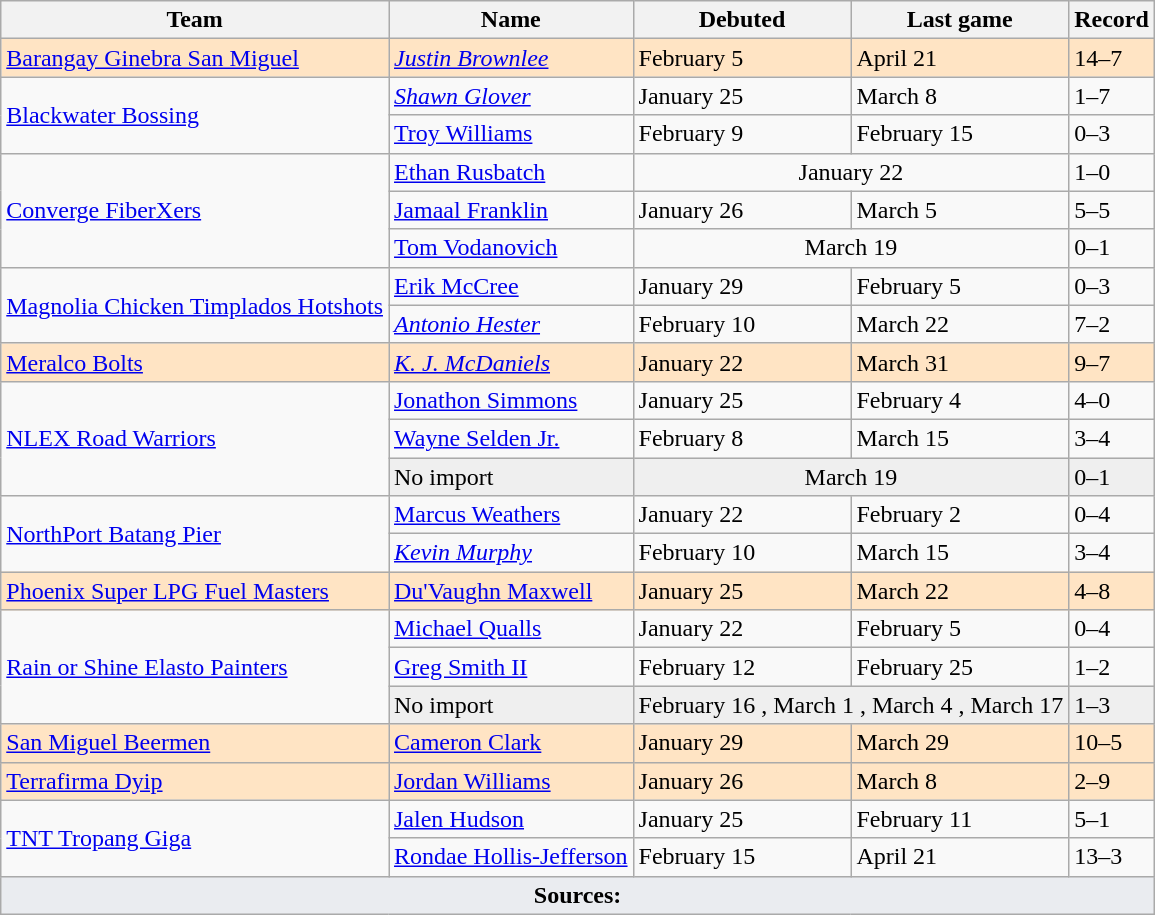<table class="wikitable">
<tr>
<th>Team</th>
<th>Name</th>
<th>Debuted</th>
<th>Last game</th>
<th>Record</th>
</tr>
<tr bgcolor=#FFE4C4>
<td><a href='#'>Barangay Ginebra San Miguel</a></td>
<td> <em><a href='#'>Justin Brownlee</a></em></td>
<td>February 5 </td>
<td>April 21 </td>
<td>14–7</td>
</tr>
<tr>
<td rowspan=2><a href='#'>Blackwater Bossing</a></td>
<td> <em><a href='#'>Shawn Glover</a></em></td>
<td>January 25 </td>
<td>March 8 </td>
<td>1–7</td>
</tr>
<tr>
<td> <a href='#'>Troy Williams</a></td>
<td>February 9 </td>
<td>February 15 </td>
<td>0–3</td>
</tr>
<tr>
<td rowspan=3><a href='#'>Converge FiberXers</a></td>
<td> <a href='#'>Ethan Rusbatch</a></td>
<td colspan="2" align=center>January 22 </td>
<td>1–0</td>
</tr>
<tr>
<td> <a href='#'>Jamaal Franklin</a></td>
<td>January 26 </td>
<td>March 5 </td>
<td>5–5</td>
</tr>
<tr>
<td> <a href='#'>Tom Vodanovich</a></td>
<td colspan="2" align=center>March 19 </td>
<td>0–1</td>
</tr>
<tr>
<td rowspan=2><a href='#'>Magnolia Chicken Timplados Hotshots</a></td>
<td> <a href='#'>Erik McCree</a></td>
<td>January 29 </td>
<td>February 5 </td>
<td>0–3</td>
</tr>
<tr>
<td> <em><a href='#'>Antonio Hester</a></em></td>
<td>February 10 </td>
<td>March 22 </td>
<td>7–2</td>
</tr>
<tr bgcolor=#FFE4C4>
<td><a href='#'>Meralco Bolts</a></td>
<td> <em><a href='#'>K. J. McDaniels</a></em></td>
<td>January 22 </td>
<td>March 31 </td>
<td>9–7</td>
</tr>
<tr>
<td rowspan=3><a href='#'>NLEX Road Warriors</a></td>
<td> <a href='#'>Jonathon Simmons</a></td>
<td>January 25 </td>
<td>February 4 </td>
<td>4–0</td>
</tr>
<tr>
<td> <a href='#'>Wayne Selden Jr.</a></td>
<td>February 8 </td>
<td>March 15 </td>
<td>3–4</td>
</tr>
<tr bgcolor=#efefef>
<td>No import</td>
<td colspan="2" align=center>March 19 </td>
<td>0–1</td>
</tr>
<tr>
<td rowspan=2><a href='#'>NorthPort Batang Pier</a></td>
<td> <a href='#'>Marcus Weathers</a></td>
<td>January 22 </td>
<td>February 2 </td>
<td>0–4</td>
</tr>
<tr>
<td> <em><a href='#'>Kevin Murphy</a></td>
<td>February 10 </td>
<td>March 15 </td>
<td>3–4</td>
</tr>
<tr bgcolor=#FFE4C4>
<td><a href='#'>Phoenix Super LPG Fuel Masters</a></td>
<td> </em><a href='#'>Du'Vaughn Maxwell</a><em></td>
<td>January 25 </td>
<td>March 22 </td>
<td>4–8</td>
</tr>
<tr>
<td rowspan=3><a href='#'>Rain or Shine Elasto Painters</a></td>
<td> </em><a href='#'>Michael Qualls</a><em></td>
<td>January 22 </td>
<td>February 5 </td>
<td>0–4</td>
</tr>
<tr>
<td> <a href='#'>Greg Smith II</a></td>
<td>February 12 </td>
<td>February 25 </td>
<td>1–2</td>
</tr>
<tr bgcolor=#efefef>
<td>No import</td>
<td colspan="2" align=center>February 16 , March 1 , March 4 , March 17 </td>
<td>1–3</td>
</tr>
<tr bgcolor=#FFE4C4>
<td><a href='#'>San Miguel Beermen</a></td>
<td> </em><a href='#'>Cameron Clark</a><em></td>
<td>January 29 </td>
<td>March 29 </td>
<td>10–5</td>
</tr>
<tr bgcolor=#FFE4C4>
<td><a href='#'>Terrafirma Dyip</a></td>
<td> <a href='#'>Jordan Williams</a></td>
<td>January 26 </td>
<td>March 8 </td>
<td>2–9</td>
</tr>
<tr>
<td rowspan=2><a href='#'>TNT Tropang Giga</a></td>
<td> <a href='#'>Jalen Hudson</a></td>
<td>January 25 </td>
<td>February 11 </td>
<td>5–1</td>
</tr>
<tr>
<td> <a href='#'>Rondae Hollis-Jefferson</a></td>
<td>February 15 </td>
<td>April 21 </td>
<td>13–3</td>
</tr>
<tr class="sortbottom">
<td colspan="5" align="bottom" style="background-color:#EAECF0; text-align:center"><strong>Sources:</strong></td>
</tr>
</table>
